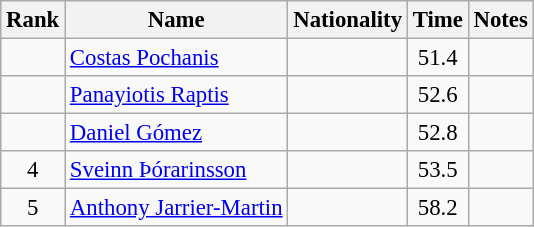<table class="wikitable sortable" style="text-align:center; font-size:95%">
<tr>
<th>Rank</th>
<th>Name</th>
<th>Nationality</th>
<th>Time</th>
<th>Notes</th>
</tr>
<tr>
<td></td>
<td align=left><a href='#'>Costas Pochanis</a></td>
<td align=left></td>
<td>51.4</td>
<td></td>
</tr>
<tr>
<td></td>
<td align=left><a href='#'>Panayiotis Raptis</a></td>
<td align=left></td>
<td>52.6</td>
<td></td>
</tr>
<tr>
<td></td>
<td align=left><a href='#'>Daniel Gómez</a></td>
<td align=left></td>
<td>52.8</td>
<td></td>
</tr>
<tr>
<td>4</td>
<td align=left><a href='#'>Sveinn Þórarinsson</a></td>
<td align=left></td>
<td>53.5</td>
<td></td>
</tr>
<tr>
<td>5</td>
<td align=left><a href='#'>Anthony Jarrier-Martin</a></td>
<td align=left></td>
<td>58.2</td>
<td></td>
</tr>
</table>
